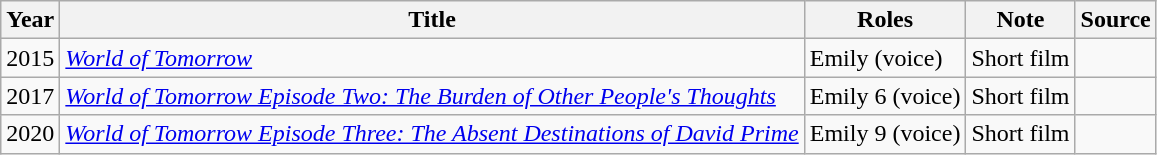<table class="wikitable">
<tr>
<th>Year</th>
<th>Title</th>
<th>Roles</th>
<th>Note</th>
<th>Source</th>
</tr>
<tr>
<td>2015</td>
<td><em><a href='#'>World of Tomorrow</a></em></td>
<td>Emily (voice)</td>
<td>Short film</td>
<td></td>
</tr>
<tr>
<td>2017</td>
<td><em><a href='#'>World of Tomorrow Episode Two: The Burden of Other People's Thoughts</a></em></td>
<td>Emily 6 (voice)</td>
<td>Short film</td>
<td></td>
</tr>
<tr>
<td>2020</td>
<td><em><a href='#'>World of Tomorrow Episode Three: The Absent Destinations of David Prime</a></em></td>
<td>Emily 9 (voice)</td>
<td>Short film</td>
<td></td>
</tr>
</table>
